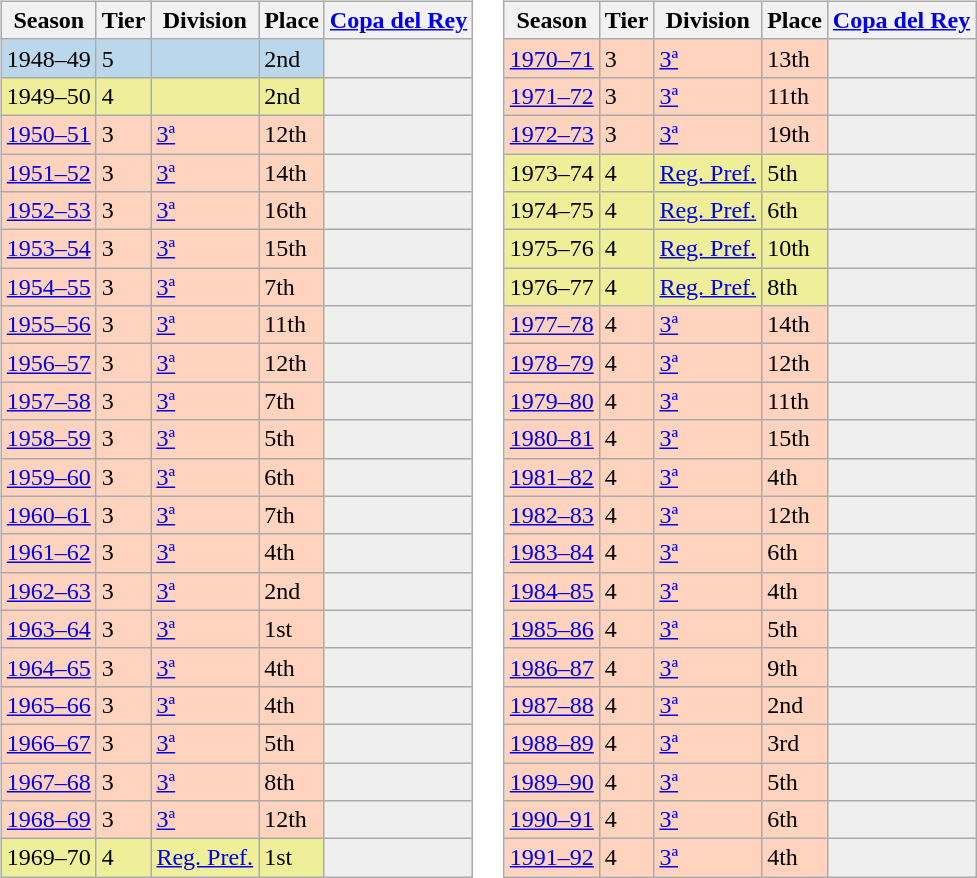<table>
<tr>
<td valign="top" width=0%><br><table class="wikitable">
<tr style="background:#f0f6fa;">
<th>Season</th>
<th>Tier</th>
<th>Division</th>
<th>Place</th>
<th><a href='#'>Copa del Rey</a></th>
</tr>
<tr>
<td style="background:#BBD7EC;">1948–49</td>
<td style="background:#BBD7EC;">5</td>
<td style="background:#BBD7EC;"></td>
<td style="background:#BBD7EC;">2nd</td>
<th style="background:#efefef;"></th>
</tr>
<tr>
<td style="background:#EFEF99;">1949–50</td>
<td style="background:#EFEF99;">4</td>
<td style="background:#EFEF99;"></td>
<td style="background:#EFEF99;">2nd</td>
<th style="background:#efefef;"></th>
</tr>
<tr>
<td style="background:#FFD3BD;"><a href='#'>1950–51</a></td>
<td style="background:#FFD3BD;">3</td>
<td style="background:#FFD3BD;"><a href='#'>3ª</a></td>
<td style="background:#FFD3BD;">12th</td>
<th style="background:#efefef;"></th>
</tr>
<tr>
<td style="background:#FFD3BD;"><a href='#'>1951–52</a></td>
<td style="background:#FFD3BD;">3</td>
<td style="background:#FFD3BD;"><a href='#'>3ª</a></td>
<td style="background:#FFD3BD;">14th</td>
<th style="background:#efefef;"></th>
</tr>
<tr>
<td style="background:#FFD3BD;"><a href='#'>1952–53</a></td>
<td style="background:#FFD3BD;">3</td>
<td style="background:#FFD3BD;"><a href='#'>3ª</a></td>
<td style="background:#FFD3BD;">16th</td>
<th style="background:#efefef;"></th>
</tr>
<tr>
<td style="background:#FFD3BD;"><a href='#'>1953–54</a></td>
<td style="background:#FFD3BD;">3</td>
<td style="background:#FFD3BD;"><a href='#'>3ª</a></td>
<td style="background:#FFD3BD;">15th</td>
<th style="background:#efefef;"></th>
</tr>
<tr>
<td style="background:#FFD3BD;"><a href='#'>1954–55</a></td>
<td style="background:#FFD3BD;">3</td>
<td style="background:#FFD3BD;"><a href='#'>3ª</a></td>
<td style="background:#FFD3BD;">7th</td>
<th style="background:#efefef;"></th>
</tr>
<tr>
<td style="background:#FFD3BD;"><a href='#'>1955–56</a></td>
<td style="background:#FFD3BD;">3</td>
<td style="background:#FFD3BD;"><a href='#'>3ª</a></td>
<td style="background:#FFD3BD;">11th</td>
<th style="background:#efefef;"></th>
</tr>
<tr>
<td style="background:#FFD3BD;"><a href='#'>1956–57</a></td>
<td style="background:#FFD3BD;">3</td>
<td style="background:#FFD3BD;"><a href='#'>3ª</a></td>
<td style="background:#FFD3BD;">12th</td>
<th style="background:#efefef;"></th>
</tr>
<tr>
<td style="background:#FFD3BD;"><a href='#'>1957–58</a></td>
<td style="background:#FFD3BD;">3</td>
<td style="background:#FFD3BD;"><a href='#'>3ª</a></td>
<td style="background:#FFD3BD;">7th</td>
<th style="background:#efefef;"></th>
</tr>
<tr>
<td style="background:#FFD3BD;"><a href='#'>1958–59</a></td>
<td style="background:#FFD3BD;">3</td>
<td style="background:#FFD3BD;"><a href='#'>3ª</a></td>
<td style="background:#FFD3BD;">5th</td>
<th style="background:#efefef;"></th>
</tr>
<tr>
<td style="background:#FFD3BD;"><a href='#'>1959–60</a></td>
<td style="background:#FFD3BD;">3</td>
<td style="background:#FFD3BD;"><a href='#'>3ª</a></td>
<td style="background:#FFD3BD;">6th</td>
<th style="background:#efefef;"></th>
</tr>
<tr>
<td style="background:#FFD3BD;"><a href='#'>1960–61</a></td>
<td style="background:#FFD3BD;">3</td>
<td style="background:#FFD3BD;"><a href='#'>3ª</a></td>
<td style="background:#FFD3BD;">7th</td>
<th style="background:#efefef;"></th>
</tr>
<tr>
<td style="background:#FFD3BD;"><a href='#'>1961–62</a></td>
<td style="background:#FFD3BD;">3</td>
<td style="background:#FFD3BD;"><a href='#'>3ª</a></td>
<td style="background:#FFD3BD;">4th</td>
<th style="background:#efefef;"></th>
</tr>
<tr>
<td style="background:#FFD3BD;"><a href='#'>1962–63</a></td>
<td style="background:#FFD3BD;">3</td>
<td style="background:#FFD3BD;"><a href='#'>3ª</a></td>
<td style="background:#FFD3BD;">2nd</td>
<th style="background:#efefef;"></th>
</tr>
<tr>
<td style="background:#FFD3BD;"><a href='#'>1963–64</a></td>
<td style="background:#FFD3BD;">3</td>
<td style="background:#FFD3BD;"><a href='#'>3ª</a></td>
<td style="background:#FFD3BD;">1st</td>
<th style="background:#efefef;"></th>
</tr>
<tr>
<td style="background:#FFD3BD;"><a href='#'>1964–65</a></td>
<td style="background:#FFD3BD;">3</td>
<td style="background:#FFD3BD;"><a href='#'>3ª</a></td>
<td style="background:#FFD3BD;">4th</td>
<th style="background:#efefef;"></th>
</tr>
<tr>
<td style="background:#FFD3BD;"><a href='#'>1965–66</a></td>
<td style="background:#FFD3BD;">3</td>
<td style="background:#FFD3BD;"><a href='#'>3ª</a></td>
<td style="background:#FFD3BD;">4th</td>
<th style="background:#efefef;"></th>
</tr>
<tr>
<td style="background:#FFD3BD;"><a href='#'>1966–67</a></td>
<td style="background:#FFD3BD;">3</td>
<td style="background:#FFD3BD;"><a href='#'>3ª</a></td>
<td style="background:#FFD3BD;">5th</td>
<th style="background:#efefef;"></th>
</tr>
<tr>
<td style="background:#FFD3BD;"><a href='#'>1967–68</a></td>
<td style="background:#FFD3BD;">3</td>
<td style="background:#FFD3BD;"><a href='#'>3ª</a></td>
<td style="background:#FFD3BD;">8th</td>
<th style="background:#efefef;"></th>
</tr>
<tr>
<td style="background:#FFD3BD;"><a href='#'>1968–69</a></td>
<td style="background:#FFD3BD;">3</td>
<td style="background:#FFD3BD;"><a href='#'>3ª</a></td>
<td style="background:#FFD3BD;">12th</td>
<th style="background:#efefef;"></th>
</tr>
<tr>
<td style="background:#EFEF99;">1969–70</td>
<td style="background:#EFEF99;">4</td>
<td style="background:#EFEF99;"><a href='#'>Reg. Pref.</a></td>
<td style="background:#EFEF99;">1st</td>
<th style="background:#efefef;"></th>
</tr>
</table>
</td>
<td valign="top" width=51%><br><table class="wikitable">
<tr style="background:#f0f6fa;">
<th>Season</th>
<th>Tier</th>
<th>Division</th>
<th>Place</th>
<th><a href='#'>Copa del Rey</a></th>
</tr>
<tr>
<td style="background:#FFD3BD;"><a href='#'>1970–71</a></td>
<td style="background:#FFD3BD;">3</td>
<td style="background:#FFD3BD;"><a href='#'>3ª</a></td>
<td style="background:#FFD3BD;">13th</td>
<th style="background:#efefef;"></th>
</tr>
<tr>
<td style="background:#FFD3BD;"><a href='#'>1971–72</a></td>
<td style="background:#FFD3BD;">3</td>
<td style="background:#FFD3BD;"><a href='#'>3ª</a></td>
<td style="background:#FFD3BD;">11th</td>
<th style="background:#efefef;"></th>
</tr>
<tr>
<td style="background:#FFD3BD;"><a href='#'>1972–73</a></td>
<td style="background:#FFD3BD;">3</td>
<td style="background:#FFD3BD;"><a href='#'>3ª</a></td>
<td style="background:#FFD3BD;">19th</td>
<th style="background:#efefef;"></th>
</tr>
<tr>
<td style="background:#EFEF99;">1973–74</td>
<td style="background:#EFEF99;">4</td>
<td style="background:#EFEF99;"><a href='#'>Reg. Pref.</a></td>
<td style="background:#EFEF99;">5th</td>
<th style="background:#efefef;"></th>
</tr>
<tr>
<td style="background:#EFEF99;">1974–75</td>
<td style="background:#EFEF99;">4</td>
<td style="background:#EFEF99;"><a href='#'>Reg. Pref.</a></td>
<td style="background:#EFEF99;">6th</td>
<th style="background:#efefef;"></th>
</tr>
<tr>
<td style="background:#EFEF99;">1975–76</td>
<td style="background:#EFEF99;">4</td>
<td style="background:#EFEF99;"><a href='#'>Reg. Pref.</a></td>
<td style="background:#EFEF99;">10th</td>
<th style="background:#efefef;"></th>
</tr>
<tr>
<td style="background:#EFEF99;">1976–77</td>
<td style="background:#EFEF99;">4</td>
<td style="background:#EFEF99;"><a href='#'>Reg. Pref.</a></td>
<td style="background:#EFEF99;">8th</td>
<th style="background:#efefef;"></th>
</tr>
<tr>
<td style="background:#FFD3BD;"><a href='#'>1977–78</a></td>
<td style="background:#FFD3BD;">4</td>
<td style="background:#FFD3BD;"><a href='#'>3ª</a></td>
<td style="background:#FFD3BD;">14th</td>
<th style="background:#efefef;"></th>
</tr>
<tr>
<td style="background:#FFD3BD;"><a href='#'>1978–79</a></td>
<td style="background:#FFD3BD;">4</td>
<td style="background:#FFD3BD;"><a href='#'>3ª</a></td>
<td style="background:#FFD3BD;">12th</td>
<th style="background:#efefef;"></th>
</tr>
<tr>
<td style="background:#FFD3BD;"><a href='#'>1979–80</a></td>
<td style="background:#FFD3BD;">4</td>
<td style="background:#FFD3BD;"><a href='#'>3ª</a></td>
<td style="background:#FFD3BD;">11th</td>
<th style="background:#efefef;"></th>
</tr>
<tr>
<td style="background:#FFD3BD;"><a href='#'>1980–81</a></td>
<td style="background:#FFD3BD;">4</td>
<td style="background:#FFD3BD;"><a href='#'>3ª</a></td>
<td style="background:#FFD3BD;">15th</td>
<th style="background:#efefef;"></th>
</tr>
<tr>
<td style="background:#FFD3BD;"><a href='#'>1981–82</a></td>
<td style="background:#FFD3BD;">4</td>
<td style="background:#FFD3BD;"><a href='#'>3ª</a></td>
<td style="background:#FFD3BD;">4th</td>
<th style="background:#efefef;"></th>
</tr>
<tr>
<td style="background:#FFD3BD;"><a href='#'>1982–83</a></td>
<td style="background:#FFD3BD;">4</td>
<td style="background:#FFD3BD;"><a href='#'>3ª</a></td>
<td style="background:#FFD3BD;">12th</td>
<th style="background:#efefef;"></th>
</tr>
<tr>
<td style="background:#FFD3BD;"><a href='#'>1983–84</a></td>
<td style="background:#FFD3BD;">4</td>
<td style="background:#FFD3BD;"><a href='#'>3ª</a></td>
<td style="background:#FFD3BD;">6th</td>
<th style="background:#efefef;"></th>
</tr>
<tr>
<td style="background:#FFD3BD;"><a href='#'>1984–85</a></td>
<td style="background:#FFD3BD;">4</td>
<td style="background:#FFD3BD;"><a href='#'>3ª</a></td>
<td style="background:#FFD3BD;">4th</td>
<th style="background:#efefef;"></th>
</tr>
<tr>
<td style="background:#FFD3BD;"><a href='#'>1985–86</a></td>
<td style="background:#FFD3BD;">4</td>
<td style="background:#FFD3BD;"><a href='#'>3ª</a></td>
<td style="background:#FFD3BD;">5th</td>
<th style="background:#efefef;"></th>
</tr>
<tr>
<td style="background:#FFD3BD;"><a href='#'>1986–87</a></td>
<td style="background:#FFD3BD;">4</td>
<td style="background:#FFD3BD;"><a href='#'>3ª</a></td>
<td style="background:#FFD3BD;">9th</td>
<th style="background:#efefef;"></th>
</tr>
<tr>
<td style="background:#FFD3BD;"><a href='#'>1987–88</a></td>
<td style="background:#FFD3BD;">4</td>
<td style="background:#FFD3BD;"><a href='#'>3ª</a></td>
<td style="background:#FFD3BD;">2nd</td>
<th style="background:#efefef;"></th>
</tr>
<tr>
<td style="background:#FFD3BD;"><a href='#'>1988–89</a></td>
<td style="background:#FFD3BD;">4</td>
<td style="background:#FFD3BD;"><a href='#'>3ª</a></td>
<td style="background:#FFD3BD;">3rd</td>
<th style="background:#efefef;"></th>
</tr>
<tr>
<td style="background:#FFD3BD;"><a href='#'>1989–90</a></td>
<td style="background:#FFD3BD;">4</td>
<td style="background:#FFD3BD;"><a href='#'>3ª</a></td>
<td style="background:#FFD3BD;">5th</td>
<th style="background:#efefef;"></th>
</tr>
<tr>
<td style="background:#FFD3BD;"><a href='#'>1990–91</a></td>
<td style="background:#FFD3BD;">4</td>
<td style="background:#FFD3BD;"><a href='#'>3ª</a></td>
<td style="background:#FFD3BD;">6th</td>
<th style="background:#efefef;"></th>
</tr>
<tr>
<td style="background:#FFD3BD;"><a href='#'>1991–92</a></td>
<td style="background:#FFD3BD;">4</td>
<td style="background:#FFD3BD;"><a href='#'>3ª</a></td>
<td style="background:#FFD3BD;">4th</td>
<th style="background:#efefef;"></th>
</tr>
</table>
</td>
</tr>
</table>
